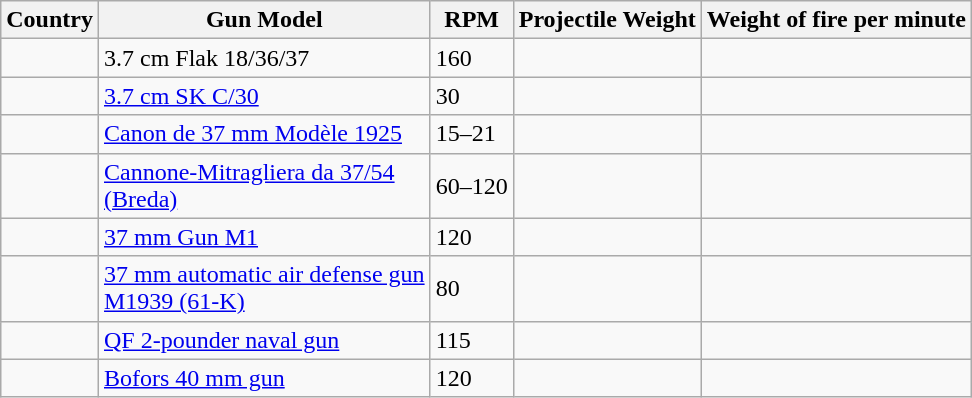<table class="wikitable sortable">
<tr>
<th>Country</th>
<th>Gun Model</th>
<th>RPM</th>
<th>Projectile Weight</th>
<th>Weight of fire per minute</th>
</tr>
<tr>
<td></td>
<td>3.7 cm Flak 18/36/37</td>
<td>160</td>
<td></td>
<td></td>
</tr>
<tr>
<td></td>
<td><a href='#'>3.7 cm SK C/30</a></td>
<td>30</td>
<td></td>
<td></td>
</tr>
<tr>
<td></td>
<td><a href='#'>Canon de 37 mm Modèle 1925</a></td>
<td>15–21</td>
<td></td>
<td></td>
</tr>
<tr>
<td></td>
<td><a href='#'>Cannone-Mitragliera da 37/54<br>(Breda)</a></td>
<td>60–120</td>
<td></td>
<td></td>
</tr>
<tr>
<td></td>
<td><a href='#'>37 mm Gun M1</a></td>
<td>120</td>
<td></td>
<td></td>
</tr>
<tr>
<td></td>
<td><a href='#'>37 mm automatic air defense gun<br>M1939 (61-K)</a></td>
<td>80</td>
<td></td>
<td></td>
</tr>
<tr>
<td></td>
<td><a href='#'>QF 2-pounder naval gun</a></td>
<td>115</td>
<td></td>
<td></td>
</tr>
<tr>
<td></td>
<td><a href='#'>Bofors 40 mm gun</a></td>
<td>120</td>
<td></td>
<td></td>
</tr>
</table>
